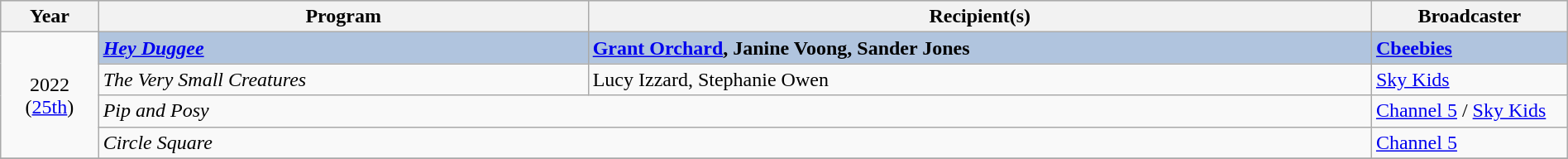<table class="wikitable" style="width:100%">
<tr bgcolor="#CCCCCC" align="center">
<th width="5%">Year</th>
<th width="25%">Program</th>
<th width="40%">Recipient(s)</th>
<th width="10%">Broadcaster</th>
</tr>
<tr>
<td rowspan="4" style="text-align:center;">2022<br>(<a href='#'>25th</a>)<br></td>
<td style="background:#B0C4DE;"><strong><em><a href='#'>Hey Duggee</a></em></strong></td>
<td style="background:#B0C4DE;"><strong><a href='#'>Grant Orchard</a>, Janine Voong, Sander Jones</strong></td>
<td style="background:#B0C4DE;"><strong><a href='#'>Cbeebies</a></strong></td>
</tr>
<tr>
<td><em>The Very Small Creatures</em></td>
<td>Lucy Izzard, Stephanie Owen</td>
<td><a href='#'>Sky Kids</a></td>
</tr>
<tr>
<td colspan="2"><em>Pip and Posy</em></td>
<td><a href='#'>Channel 5</a> / <a href='#'>Sky Kids</a></td>
</tr>
<tr>
<td colspan="2"><em>Circle Square</em></td>
<td><a href='#'>Channel 5</a></td>
</tr>
<tr>
</tr>
</table>
